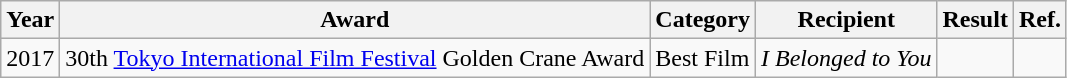<table class="wikitable">
<tr>
<th>Year</th>
<th>Award</th>
<th>Category</th>
<th>Recipient</th>
<th>Result</th>
<th>Ref.</th>
</tr>
<tr>
<td>2017</td>
<td>30th <a href='#'>Tokyo International Film Festival</a> Golden Crane Award</td>
<td>Best Film</td>
<td><em>I Belonged to You</em></td>
<td></td>
<td></td>
</tr>
</table>
